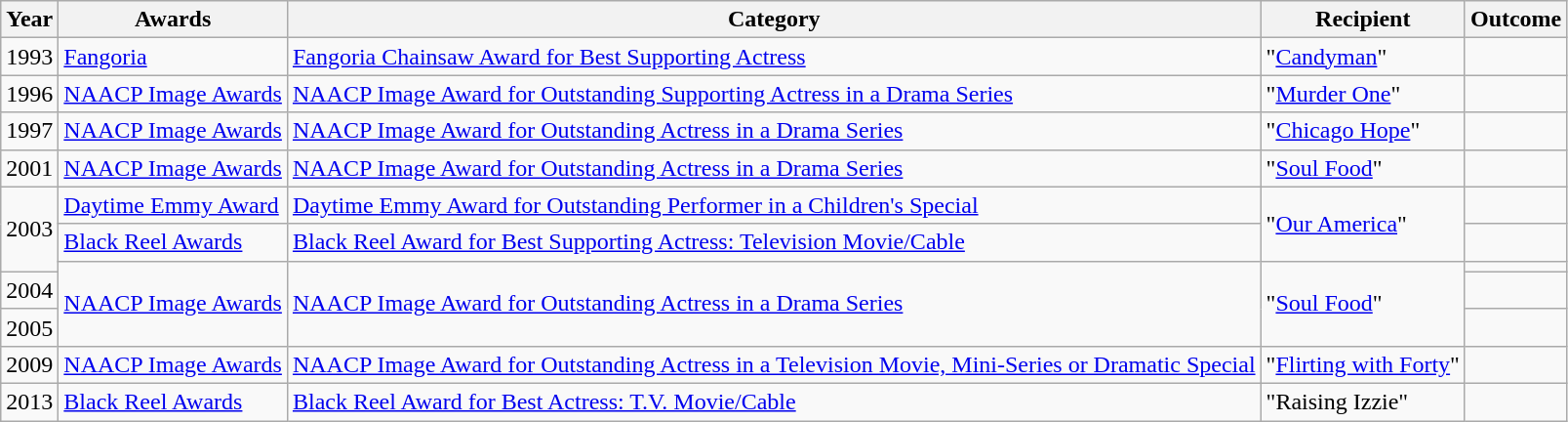<table class="wikitable sortable">
<tr>
<th>Year</th>
<th>Awards</th>
<th>Category</th>
<th>Recipient</th>
<th>Outcome</th>
</tr>
<tr>
<td>1993</td>
<td><a href='#'>Fangoria</a></td>
<td><a href='#'>Fangoria Chainsaw Award for Best Supporting Actress</a></td>
<td>"<a href='#'>Candyman</a>"</td>
<td></td>
</tr>
<tr>
<td>1996</td>
<td><a href='#'>NAACP Image Awards</a></td>
<td><a href='#'>NAACP Image Award for Outstanding Supporting Actress in a Drama Series</a></td>
<td>"<a href='#'>Murder One</a>"</td>
<td></td>
</tr>
<tr>
<td>1997</td>
<td><a href='#'>NAACP Image Awards</a></td>
<td><a href='#'>NAACP Image Award for Outstanding Actress in a Drama Series</a></td>
<td>"<a href='#'>Chicago Hope</a>"</td>
<td></td>
</tr>
<tr>
<td>2001</td>
<td><a href='#'>NAACP Image Awards</a></td>
<td><a href='#'>NAACP Image Award for Outstanding Actress in a Drama Series</a></td>
<td>"<a href='#'>Soul Food</a>"</td>
<td></td>
</tr>
<tr>
<td rowspan=3>2003</td>
<td><a href='#'>Daytime Emmy Award</a></td>
<td><a href='#'>Daytime Emmy Award for Outstanding Performer in a Children's Special</a></td>
<td rowspan=2>"<a href='#'>Our America</a>"</td>
<td></td>
</tr>
<tr>
<td><a href='#'>Black Reel Awards</a></td>
<td><a href='#'>Black Reel Award for Best Supporting Actress: Television Movie/Cable</a></td>
<td></td>
</tr>
<tr>
<td rowspan=3><a href='#'>NAACP Image Awards</a></td>
<td rowspan=3><a href='#'>NAACP Image Award for Outstanding Actress in a Drama Series</a></td>
<td rowspan=3>"<a href='#'>Soul Food</a>"</td>
<td></td>
</tr>
<tr>
<td>2004</td>
<td></td>
</tr>
<tr>
<td>2005</td>
<td></td>
</tr>
<tr>
<td>2009</td>
<td><a href='#'>NAACP Image Awards</a></td>
<td><a href='#'>NAACP Image Award for Outstanding Actress in a Television Movie, Mini-Series or Dramatic Special</a></td>
<td>"<a href='#'>Flirting with Forty</a>"</td>
<td></td>
</tr>
<tr>
<td>2013</td>
<td><a href='#'>Black Reel Awards</a></td>
<td><a href='#'>Black Reel Award for Best Actress: T.V. Movie/Cable</a></td>
<td>"Raising Izzie"</td>
<td></td>
</tr>
</table>
